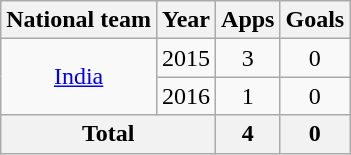<table class="wikitable" style="text-align: center;">
<tr>
<th>National team</th>
<th>Year</th>
<th>Apps</th>
<th>Goals</th>
</tr>
<tr>
<td rowspan="2"><a href='#'>India</a></td>
<td>2015</td>
<td>3</td>
<td>0</td>
</tr>
<tr>
<td>2016</td>
<td>1</td>
<td>0</td>
</tr>
<tr>
<th colspan="2">Total</th>
<th>4</th>
<th>0</th>
</tr>
</table>
